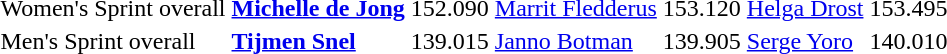<table>
<tr>
<td>Women's Sprint overall</td>
<td><strong><a href='#'>Michelle de Jong</a></strong></td>
<td>152.090</td>
<td><a href='#'>Marrit Fledderus</a></td>
<td>153.120</td>
<td><a href='#'>Helga Drost</a></td>
<td>153.495</td>
</tr>
<tr>
<td>Men's Sprint overall</td>
<td><strong><a href='#'>Tijmen Snel</a></strong></td>
<td>139.015</td>
<td><a href='#'>Janno Botman</a></td>
<td>139.905</td>
<td><a href='#'>Serge Yoro</a></td>
<td>140.010</td>
</tr>
</table>
